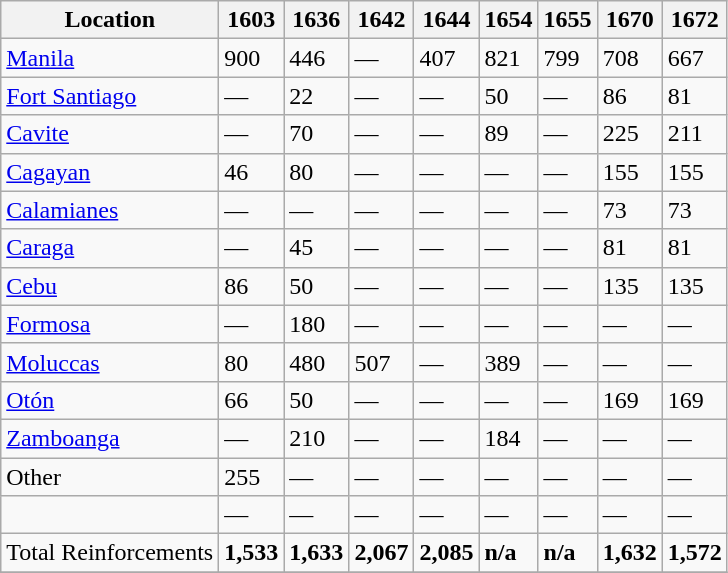<table class="wikitable">
<tr>
<th><strong>Location</strong></th>
<th>1603</th>
<th>1636</th>
<th>1642</th>
<th>1644</th>
<th>1654</th>
<th>1655</th>
<th>1670</th>
<th>1672</th>
</tr>
<tr>
<td><a href='#'>Manila</a></td>
<td>900</td>
<td>446</td>
<td>—</td>
<td>407</td>
<td>821</td>
<td>799</td>
<td>708</td>
<td>667</td>
</tr>
<tr>
<td><a href='#'>Fort Santiago</a></td>
<td>—</td>
<td>22</td>
<td>—</td>
<td>—</td>
<td>50</td>
<td>—</td>
<td>86</td>
<td>81</td>
</tr>
<tr>
<td><a href='#'>Cavite</a></td>
<td>—</td>
<td>70</td>
<td>—</td>
<td>—</td>
<td>89</td>
<td>—</td>
<td>225</td>
<td>211</td>
</tr>
<tr>
<td><a href='#'>Cagayan</a></td>
<td>46</td>
<td>80</td>
<td>—</td>
<td>—</td>
<td>—</td>
<td>—</td>
<td>155</td>
<td>155</td>
</tr>
<tr>
<td><a href='#'>Calamianes</a></td>
<td>—</td>
<td>—</td>
<td>—</td>
<td>—</td>
<td>—</td>
<td>—</td>
<td>73</td>
<td>73</td>
</tr>
<tr>
<td><a href='#'>Caraga</a></td>
<td>—</td>
<td>45</td>
<td>—</td>
<td>—</td>
<td>—</td>
<td>—</td>
<td>81</td>
<td>81</td>
</tr>
<tr>
<td><a href='#'>Cebu</a></td>
<td>86</td>
<td>50</td>
<td>—</td>
<td>—</td>
<td>—</td>
<td>—</td>
<td>135</td>
<td>135</td>
</tr>
<tr>
<td><a href='#'>Formosa</a></td>
<td>—</td>
<td>180</td>
<td>—</td>
<td>—</td>
<td>—</td>
<td>—</td>
<td>—</td>
<td>—</td>
</tr>
<tr>
<td><a href='#'>Moluccas</a></td>
<td>80</td>
<td>480</td>
<td>507</td>
<td>—</td>
<td>389</td>
<td>—</td>
<td>—</td>
<td>—</td>
</tr>
<tr>
<td><a href='#'>Otón</a></td>
<td>66</td>
<td>50</td>
<td>—</td>
<td>—</td>
<td>—</td>
<td>—</td>
<td>169</td>
<td>169</td>
</tr>
<tr>
<td><a href='#'>Zamboanga</a></td>
<td>—</td>
<td>210</td>
<td>—</td>
<td>—</td>
<td>184</td>
<td>—</td>
<td>—</td>
<td>—</td>
</tr>
<tr>
<td>Other</td>
<td>255</td>
<td>—</td>
<td>—</td>
<td>—</td>
<td>—</td>
<td>—</td>
<td>—</td>
<td>—</td>
</tr>
<tr>
<td></td>
<td>—</td>
<td>—</td>
<td>—</td>
<td>—</td>
<td>—</td>
<td>—</td>
<td>—</td>
<td>—</td>
</tr>
<tr>
<td>Total Reinforcements</td>
<td><strong>1,533</strong></td>
<td><strong>1,633</strong></td>
<td><strong>2,067</strong></td>
<td><strong>2,085</strong></td>
<td><strong>n/a</strong></td>
<td><strong>n/a</strong></td>
<td><strong>1,632</strong></td>
<td><strong>1,572</strong></td>
</tr>
<tr>
</tr>
</table>
